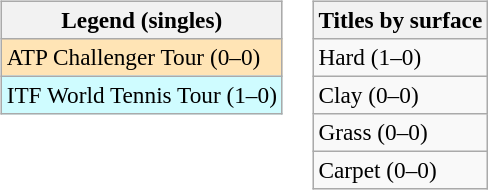<table>
<tr valign=top>
<td><br><table class=wikitable style=font-size:97%>
<tr>
<th>Legend (singles)</th>
</tr>
<tr bgcolor=moccasin>
<td>ATP Challenger Tour (0–0)</td>
</tr>
<tr bgcolor=#cffcff>
<td>ITF World Tennis Tour (1–0)</td>
</tr>
</table>
</td>
<td><br><table class=wikitable style=font-size:97%>
<tr>
<th>Titles by surface</th>
</tr>
<tr>
<td>Hard (1–0)</td>
</tr>
<tr>
<td>Clay (0–0)</td>
</tr>
<tr>
<td>Grass (0–0)</td>
</tr>
<tr>
<td>Carpet (0–0)</td>
</tr>
</table>
</td>
</tr>
</table>
